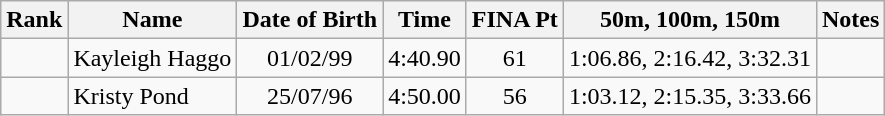<table class="wikitable sortable" style="text-align:center">
<tr>
<th>Rank</th>
<th>Name</th>
<th>Date of Birth</th>
<th>Time</th>
<th>FINA Pt</th>
<th>50m, 100m, 150m</th>
<th>Notes</th>
</tr>
<tr>
<td></td>
<td align=left> Kayleigh Haggo</td>
<td>01/02/99</td>
<td>4:40.90</td>
<td>61</td>
<td>1:06.86, 2:16.42, 3:32.31</td>
<td></td>
</tr>
<tr>
<td></td>
<td align=left> Kristy Pond</td>
<td>25/07/96</td>
<td>4:50.00</td>
<td>56</td>
<td>1:03.12, 2:15.35, 3:33.66</td>
<td></td>
</tr>
</table>
